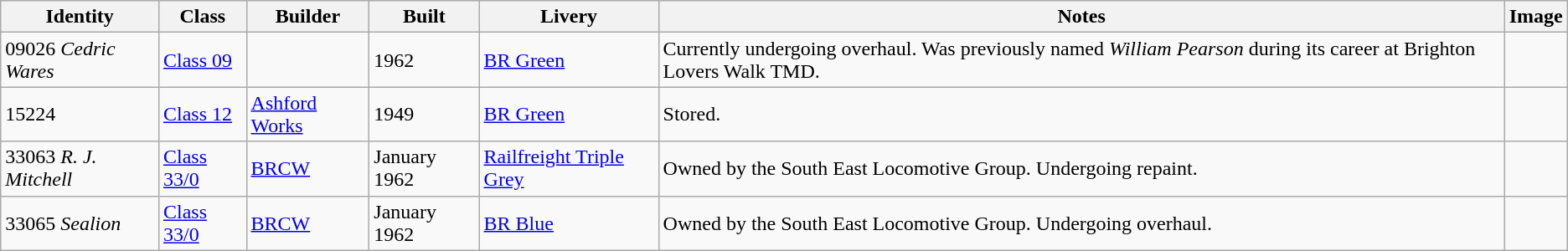<table class="wikitable sortable">
<tr>
<th>Identity</th>
<th>Class</th>
<th>Builder</th>
<th>Built</th>
<th>Livery</th>
<th>Notes</th>
<th>Image</th>
</tr>
<tr>
<td>09026 <em>Cedric Wares</em></td>
<td><a href='#'>Class 09</a></td>
<td></td>
<td>1962</td>
<td><a href='#'>BR Green</a></td>
<td>Currently undergoing overhaul. Was previously named <em>William Pearson</em> during its career at Brighton Lovers Walk TMD.</td>
<td></td>
</tr>
<tr>
<td>15224</td>
<td><a href='#'>Class 12</a></td>
<td><a href='#'>Ashford Works</a></td>
<td>1949</td>
<td><a href='#'>BR Green</a></td>
<td>Stored.</td>
<td></td>
</tr>
<tr>
<td>33063 <em>R. J. Mitchell</em></td>
<td><a href='#'>Class 33/0</a></td>
<td><a href='#'>BRCW</a></td>
<td>January 1962</td>
<td><a href='#'>Railfreight Triple Grey</a></td>
<td>Owned by the South East Locomotive Group. Undergoing repaint.</td>
<td></td>
</tr>
<tr>
<td>33065 <em>Sealion</em></td>
<td><a href='#'>Class 33/0</a></td>
<td><a href='#'>BRCW</a></td>
<td>January 1962</td>
<td><a href='#'>BR Blue</a></td>
<td>Owned by the South East Locomotive Group. Undergoing overhaul.</td>
<td></td>
</tr>
</table>
